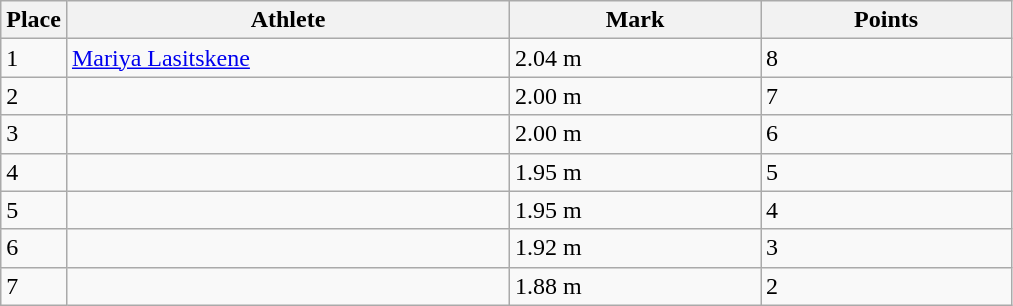<table class=wikitable>
<tr>
<th>Place</th>
<th style="width:18em">Athlete</th>
<th style="width:10em">Mark</th>
<th style="width:10em">Points</th>
</tr>
<tr>
<td>1</td>
<td align=left> <a href='#'>Mariya Lasitskene</a></td>
<td>2.04 m </td>
<td>8</td>
</tr>
<tr>
<td>2</td>
<td></td>
<td>2.00 m </td>
<td>7</td>
</tr>
<tr>
<td>3</td>
<td></td>
<td>2.00 m </td>
<td>6</td>
</tr>
<tr>
<td>4</td>
<td></td>
<td>1.95 m</td>
<td>5</td>
</tr>
<tr>
<td>5</td>
<td></td>
<td>1.95 m</td>
<td>4</td>
</tr>
<tr>
<td>6</td>
<td></td>
<td>1.92 m</td>
<td>3</td>
</tr>
<tr>
<td>7</td>
<td></td>
<td>1.88 m</td>
<td>2</td>
</tr>
</table>
